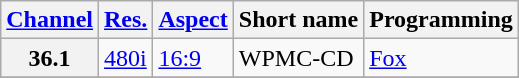<table class="wikitable">
<tr>
<th><a href='#'>Channel</a></th>
<th><a href='#'>Res.</a></th>
<th><a href='#'>Aspect</a></th>
<th>Short name</th>
<th>Programming</th>
</tr>
<tr>
<th scope = "row">36.1</th>
<td><a href='#'>480i</a></td>
<td><a href='#'>16:9</a></td>
<td>WPMC-CD</td>
<td><a href='#'>Fox</a></td>
</tr>
<tr>
</tr>
</table>
